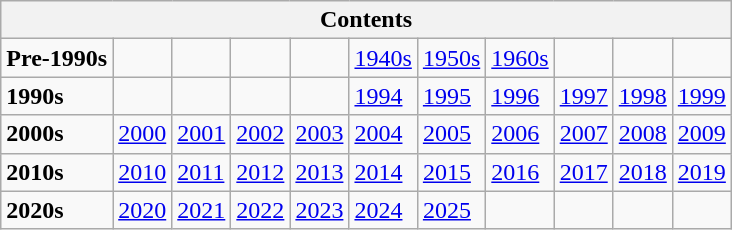<table class="wikitable">
<tr>
<th colspan="11">Contents</th>
</tr>
<tr>
<td><strong>Pre-1990s</strong></td>
<td></td>
<td></td>
<td></td>
<td></td>
<td><a href='#'>1940s</a></td>
<td><a href='#'>1950s</a></td>
<td><a href='#'>1960s</a></td>
<td></td>
<td></td>
<td></td>
</tr>
<tr>
<td><strong>1990s</strong></td>
<td></td>
<td></td>
<td></td>
<td></td>
<td><a href='#'>1994</a></td>
<td><a href='#'>1995</a></td>
<td><a href='#'>1996</a></td>
<td><a href='#'>1997</a></td>
<td><a href='#'>1998</a></td>
<td><a href='#'>1999</a></td>
</tr>
<tr>
<td><strong>2000s</strong></td>
<td><a href='#'>2000</a></td>
<td><a href='#'>2001</a></td>
<td><a href='#'>2002</a></td>
<td><a href='#'>2003</a></td>
<td><a href='#'>2004</a></td>
<td><a href='#'>2005</a></td>
<td><a href='#'>2006</a></td>
<td><a href='#'>2007</a></td>
<td><a href='#'>2008</a></td>
<td><a href='#'>2009</a></td>
</tr>
<tr>
<td><strong>2010s</strong></td>
<td><a href='#'>2010</a></td>
<td><a href='#'>2011</a></td>
<td><a href='#'>2012</a></td>
<td><a href='#'>2013</a></td>
<td><a href='#'>2014</a></td>
<td><a href='#'>2015</a></td>
<td><a href='#'>2016</a></td>
<td><a href='#'>2017</a></td>
<td><a href='#'>2018</a></td>
<td><a href='#'>2019</a></td>
</tr>
<tr>
<td><strong>2020s</strong></td>
<td><a href='#'>2020</a></td>
<td><a href='#'>2021</a></td>
<td><a href='#'>2022</a></td>
<td><a href='#'>2023</a></td>
<td><a href='#'>2024</a></td>
<td><a href='#'>2025</a></td>
<td></td>
<td></td>
<td></td>
<td></td>
</tr>
</table>
